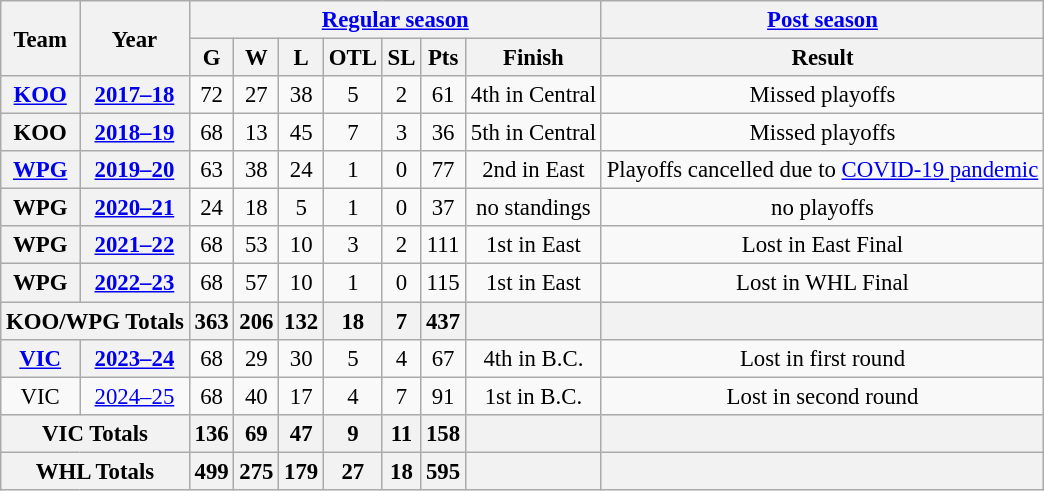<table class="wikitable" style="font-size: 95%; text-align:center;">
<tr>
<th rowspan="2">Team</th>
<th rowspan="2">Year</th>
<th colspan="7"><a href='#'>Regular season</a></th>
<th colspan="1"><a href='#'>Post season</a></th>
</tr>
<tr>
<th>G</th>
<th>W</th>
<th>L</th>
<th>OTL</th>
<th>SL</th>
<th>Pts</th>
<th>Finish</th>
<th>Result</th>
</tr>
<tr>
<th><a href='#'>KOO</a></th>
<th><a href='#'>2017–18</a></th>
<td>72</td>
<td>27</td>
<td>38</td>
<td>5</td>
<td>2</td>
<td>61</td>
<td>4th in Central</td>
<td>Missed playoffs</td>
</tr>
<tr>
<th>KOO</th>
<th><a href='#'>2018–19</a></th>
<td>68</td>
<td>13</td>
<td>45</td>
<td>7</td>
<td>3</td>
<td>36</td>
<td>5th in Central</td>
<td>Missed playoffs</td>
</tr>
<tr>
<th><a href='#'>WPG</a></th>
<th><a href='#'>2019–20</a></th>
<td>63</td>
<td>38</td>
<td>24</td>
<td>1</td>
<td>0</td>
<td>77</td>
<td>2nd in East</td>
<td>Playoffs cancelled due to <a href='#'>COVID-19 pandemic</a></td>
</tr>
<tr>
<th>WPG</th>
<th><a href='#'>2020–21</a></th>
<td>24</td>
<td>18</td>
<td>5</td>
<td>1</td>
<td>0</td>
<td>37</td>
<td>no standings</td>
<td>no playoffs</td>
</tr>
<tr>
<th>WPG</th>
<th><a href='#'>2021–22</a></th>
<td>68</td>
<td>53</td>
<td>10</td>
<td>3</td>
<td>2</td>
<td>111</td>
<td>1st in East</td>
<td>Lost in East Final</td>
</tr>
<tr>
<th>WPG</th>
<th><a href='#'>2022–23</a></th>
<td>68</td>
<td>57</td>
<td>10</td>
<td>1</td>
<td>0</td>
<td>115</td>
<td>1st in East</td>
<td>Lost in WHL Final</td>
</tr>
<tr>
<th colspan="2">KOO/WPG Totals</th>
<th>363</th>
<th>206</th>
<th>132</th>
<th>18</th>
<th>7</th>
<th>437</th>
<th></th>
<th></th>
</tr>
<tr>
<th><a href='#'>VIC</a></th>
<th><a href='#'>2023–24</a></th>
<td>68</td>
<td>29</td>
<td>30</td>
<td>5</td>
<td>4</td>
<td>67</td>
<td>4th in B.C.</td>
<td>Lost in first round</td>
</tr>
<tr>
<td>VIC</td>
<td><a href='#'>2024–25</a></td>
<td>68</td>
<td>40</td>
<td>17</td>
<td>4</td>
<td>7</td>
<td>91</td>
<td>1st in B.C.</td>
<td>Lost in second round</td>
</tr>
<tr>
<th colspan="2">VIC Totals</th>
<th>136</th>
<th>69</th>
<th>47</th>
<th>9</th>
<th>11</th>
<th>158</th>
<th></th>
<th></th>
</tr>
<tr>
<th colspan="2">WHL Totals</th>
<th>499</th>
<th>275</th>
<th>179</th>
<th>27</th>
<th>18</th>
<th>595</th>
<th></th>
<th></th>
</tr>
</table>
